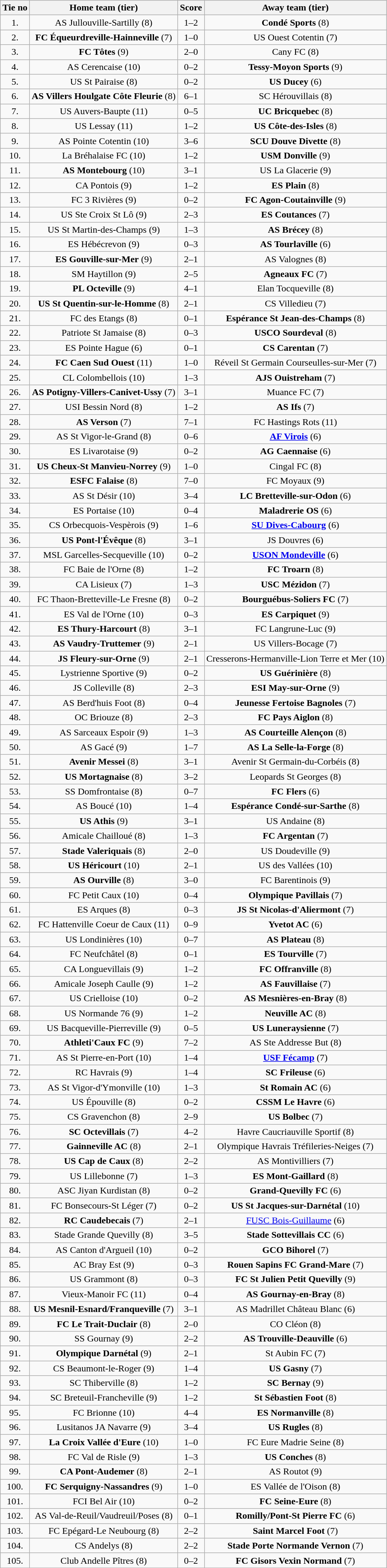<table class="wikitable" style="text-align: center">
<tr>
<th>Tie no</th>
<th>Home team (tier)</th>
<th>Score</th>
<th>Away team (tier)</th>
</tr>
<tr>
<td>1.</td>
<td>AS Jullouville-Sartilly (8)</td>
<td>1–2</td>
<td><strong>Condé Sports</strong> (8)</td>
</tr>
<tr>
<td>2.</td>
<td><strong>FC Équeurdreville-Hainneville</strong> (7)</td>
<td>1–0</td>
<td>US Ouest Cotentin (7)</td>
</tr>
<tr>
<td>3.</td>
<td><strong>FC Tôtes</strong> (9)</td>
<td>2–0</td>
<td>Cany FC (8)</td>
</tr>
<tr>
<td>4.</td>
<td>AS Cerencaise (10)</td>
<td>0–2</td>
<td><strong>Tessy-Moyon Sports</strong> (9)</td>
</tr>
<tr>
<td>5.</td>
<td>US St Pairaise (8)</td>
<td>0–2</td>
<td><strong>US Ducey</strong> (6)</td>
</tr>
<tr>
<td>6.</td>
<td><strong>AS Villers Houlgate Côte Fleurie</strong> (8)</td>
<td>6–1</td>
<td>SC Hérouvillais (8)</td>
</tr>
<tr>
<td>7.</td>
<td>US Auvers-Baupte (11)</td>
<td>0–5</td>
<td><strong>UC Bricquebec</strong> (8)</td>
</tr>
<tr>
<td>8.</td>
<td>US Lessay (11)</td>
<td>1–2</td>
<td><strong>US Côte-des-Isles</strong> (8)</td>
</tr>
<tr>
<td>9.</td>
<td>AS Pointe Cotentin (10)</td>
<td>3–6</td>
<td><strong>SCU Douve Divette</strong> (8)</td>
</tr>
<tr>
<td>10.</td>
<td>La Bréhalaise FC (10)</td>
<td>1–2</td>
<td><strong>USM Donville</strong> (9)</td>
</tr>
<tr>
<td>11.</td>
<td><strong>AS Montebourg</strong> (10)</td>
<td>3–1</td>
<td>US La Glacerie (9)</td>
</tr>
<tr>
<td>12.</td>
<td>CA Pontois (9)</td>
<td>1–2</td>
<td><strong>ES Plain</strong> (8)</td>
</tr>
<tr>
<td>13.</td>
<td>FC 3 Rivières (9)</td>
<td>0–2</td>
<td><strong>FC Agon-Coutainville</strong> (9)</td>
</tr>
<tr>
<td>14.</td>
<td>US Ste Croix St Lô (9)</td>
<td>2–3</td>
<td><strong>ES Coutances</strong> (7)</td>
</tr>
<tr>
<td>15.</td>
<td>US St Martin-des-Champs (9)</td>
<td>1–3</td>
<td><strong>AS Brécey</strong> (8)</td>
</tr>
<tr>
<td>16.</td>
<td>ES Hébécrevon (9)</td>
<td>0–3</td>
<td><strong>AS Tourlaville</strong> (6)</td>
</tr>
<tr>
<td>17.</td>
<td><strong>ES Gouville-sur-Mer</strong> (9)</td>
<td>2–1</td>
<td>AS Valognes (8)</td>
</tr>
<tr>
<td>18.</td>
<td>SM Haytillon (9)</td>
<td>2–5 </td>
<td><strong>Agneaux FC</strong> (7)</td>
</tr>
<tr>
<td>19.</td>
<td><strong>PL Octeville</strong> (9)</td>
<td>4–1 </td>
<td>Elan Tocqueville (8)</td>
</tr>
<tr>
<td>20.</td>
<td><strong>US St Quentin-sur-le-Homme</strong> (8)</td>
<td>2–1 </td>
<td>CS Villedieu (7)</td>
</tr>
<tr>
<td>21.</td>
<td>FC des Etangs (8)</td>
<td>0–1</td>
<td><strong>Espérance St Jean-des-Champs</strong> (8)</td>
</tr>
<tr>
<td>22.</td>
<td>Patriote St Jamaise (8)</td>
<td>0–3</td>
<td><strong>USCO Sourdeval</strong> (8)</td>
</tr>
<tr>
<td>23.</td>
<td>ES Pointe Hague (6)</td>
<td>0–1</td>
<td><strong>CS Carentan</strong> (7)</td>
</tr>
<tr>
<td>24.</td>
<td><strong>FC Caen Sud Ouest</strong> (11)</td>
<td>1–0</td>
<td>Réveil St Germain Courseulles-sur-Mer (7)</td>
</tr>
<tr>
<td>25.</td>
<td>CL Colombellois (10)</td>
<td>1–3 </td>
<td><strong>AJS Ouistreham</strong> (7)</td>
</tr>
<tr>
<td>26.</td>
<td><strong>AS Potigny-Villers-Canivet-Ussy</strong> (7)</td>
<td>3–1</td>
<td>Muance FC (7)</td>
</tr>
<tr>
<td>27.</td>
<td>USI Bessin Nord (8)</td>
<td>1–2 </td>
<td><strong>AS Ifs</strong> (7)</td>
</tr>
<tr>
<td>28.</td>
<td><strong>AS Verson</strong> (7)</td>
<td>7–1</td>
<td>FC Hastings Rots (11)</td>
</tr>
<tr>
<td>29.</td>
<td>AS St Vigor-le-Grand (8)</td>
<td>0–6</td>
<td><strong><a href='#'>AF Virois</a></strong> (6)</td>
</tr>
<tr>
<td>30.</td>
<td>ES Livarotaise (9)</td>
<td>0–2</td>
<td><strong>AG Caennaise</strong> (6)</td>
</tr>
<tr>
<td>31.</td>
<td><strong>US Cheux-St Manvieu-Norrey</strong> (9)</td>
<td>1–0</td>
<td>Cingal FC (8)</td>
</tr>
<tr>
<td>32.</td>
<td><strong>ESFC Falaise</strong> (8)</td>
<td>7–0</td>
<td>FC Moyaux (9)</td>
</tr>
<tr>
<td>33.</td>
<td>AS St Désir (10)</td>
<td>3–4</td>
<td><strong>LC Bretteville-sur-Odon</strong> (6)</td>
</tr>
<tr>
<td>34.</td>
<td>ES Portaise (10)</td>
<td>0–4</td>
<td><strong>Maladrerie OS</strong> (6)</td>
</tr>
<tr>
<td>35.</td>
<td>CS Orbecquois-Vespèrois (9)</td>
<td>1–6</td>
<td><strong><a href='#'>SU Dives-Cabourg</a></strong> (6)</td>
</tr>
<tr>
<td>36.</td>
<td><strong>US Pont-l'Évêque</strong> (8)</td>
<td>3–1 </td>
<td>JS Douvres (6)</td>
</tr>
<tr>
<td>37.</td>
<td>MSL Garcelles-Secqueville (10)</td>
<td>0–2</td>
<td><strong><a href='#'>USON Mondeville</a></strong> (6)</td>
</tr>
<tr>
<td>38.</td>
<td>FC Baie de l'Orne (8)</td>
<td>1–2</td>
<td><strong>FC Troarn</strong> (8)</td>
</tr>
<tr>
<td>39.</td>
<td>CA Lisieux (7)</td>
<td>1–3 </td>
<td><strong>USC Mézidon</strong> (7)</td>
</tr>
<tr>
<td>40.</td>
<td>FC Thaon-Bretteville-Le Fresne (8)</td>
<td>0–2</td>
<td><strong>Bourguébus-Soliers FC</strong> (7)</td>
</tr>
<tr>
<td>41.</td>
<td>ES Val de l'Orne (10)</td>
<td>0–3</td>
<td><strong>ES Carpiquet</strong> (9)</td>
</tr>
<tr>
<td>42.</td>
<td><strong>ES Thury-Harcourt</strong> (8)</td>
<td>3–1</td>
<td>FC Langrune-Luc (9)</td>
</tr>
<tr>
<td>43.</td>
<td><strong>AS Vaudry-Truttemer</strong> (9)</td>
<td>2–1</td>
<td>US Villers-Bocage (7)</td>
</tr>
<tr>
<td>44.</td>
<td><strong>JS Fleury-sur-Orne</strong> (9)</td>
<td>2–1</td>
<td>Cresserons-Hermanville-Lion Terre et Mer (10)</td>
</tr>
<tr>
<td>45.</td>
<td>Lystrienne Sportive (9)</td>
<td>0–2</td>
<td><strong>US Guérinière</strong> (8)</td>
</tr>
<tr>
<td>46.</td>
<td>JS Colleville (8)</td>
<td>2–3 </td>
<td><strong>ESI May-sur-Orne</strong> (9)</td>
</tr>
<tr>
<td>47.</td>
<td>AS Berd'huis Foot (8)</td>
<td>0–4</td>
<td><strong>Jeunesse Fertoise Bagnoles</strong> (7)</td>
</tr>
<tr>
<td>48.</td>
<td>OC Briouze (8)</td>
<td>2–3</td>
<td><strong>FC Pays Aiglon</strong> (8)</td>
</tr>
<tr>
<td>49.</td>
<td>AS Sarceaux Espoir (9)</td>
<td>1–3</td>
<td><strong>AS Courteille Alençon</strong> (8)</td>
</tr>
<tr>
<td>50.</td>
<td>AS Gacé (9)</td>
<td>1–7</td>
<td><strong>AS La Selle-la-Forge</strong> (8)</td>
</tr>
<tr>
<td>51.</td>
<td><strong>Avenir Messei</strong> (8)</td>
<td>3–1</td>
<td>Avenir St Germain-du-Corbéis (8)</td>
</tr>
<tr>
<td>52.</td>
<td><strong>US Mortagnaise</strong> (8)</td>
<td>3–2</td>
<td>Leopards St Georges (8)</td>
</tr>
<tr>
<td>53.</td>
<td>SS Domfrontaise (8)</td>
<td>0–7</td>
<td><strong>FC Flers</strong> (6)</td>
</tr>
<tr>
<td>54.</td>
<td>AS Boucé (10)</td>
<td>1–4</td>
<td><strong>Espérance Condé-sur-Sarthe</strong> (8)</td>
</tr>
<tr>
<td>55.</td>
<td><strong>US Athis</strong> (9)</td>
<td>3–1</td>
<td>US Andaine (8)</td>
</tr>
<tr>
<td>56.</td>
<td>Amicale Chailloué (8)</td>
<td>1–3</td>
<td><strong>FC Argentan</strong> (7)</td>
</tr>
<tr>
<td>57.</td>
<td><strong>Stade Valeriquais</strong> (8)</td>
<td>2–0 </td>
<td>US Doudeville (9)</td>
</tr>
<tr>
<td>58.</td>
<td><strong>US Héricourt</strong> (10)</td>
<td>2–1 </td>
<td>US des Vallées (10)</td>
</tr>
<tr>
<td>59.</td>
<td><strong>AS Ourville</strong> (8)</td>
<td>3–0</td>
<td>FC Barentinois (9)</td>
</tr>
<tr>
<td>60.</td>
<td>FC Petit Caux (10)</td>
<td>0–4</td>
<td><strong>Olympique Pavillais</strong> (7)</td>
</tr>
<tr>
<td>61.</td>
<td>ES Arques (8)</td>
<td>0–3</td>
<td><strong>JS St Nicolas-d'Aliermont</strong> (7)</td>
</tr>
<tr>
<td>62.</td>
<td>FC Hattenville Coeur de Caux (11)</td>
<td>0–9</td>
<td><strong>Yvetot AC</strong> (6)</td>
</tr>
<tr>
<td>63.</td>
<td>US Londinières (10)</td>
<td>0–7</td>
<td><strong>AS Plateau</strong> (8)</td>
</tr>
<tr>
<td>64.</td>
<td>FC Neufchâtel (8)</td>
<td>0–1</td>
<td><strong>ES Tourville</strong> (7)</td>
</tr>
<tr>
<td>65.</td>
<td>CA Longuevillais (9)</td>
<td>1–2</td>
<td><strong>FC Offranville</strong> (8)</td>
</tr>
<tr>
<td>66.</td>
<td>Amicale Joseph Caulle (9)</td>
<td>1–2</td>
<td><strong>AS Fauvillaise</strong> (7)</td>
</tr>
<tr>
<td>67.</td>
<td>US Crielloise (10)</td>
<td>0–2</td>
<td><strong>AS Mesnières-en-Bray</strong> (8)</td>
</tr>
<tr>
<td>68.</td>
<td>US Normande 76 (9)</td>
<td>1–2</td>
<td><strong>Neuville AC</strong> (8)</td>
</tr>
<tr>
<td>69.</td>
<td>US Bacqueville-Pierreville (9)</td>
<td>0–5</td>
<td><strong>US Luneraysienne</strong> (7)</td>
</tr>
<tr>
<td>70.</td>
<td><strong>Athleti'Caux FC</strong> (9)</td>
<td>7–2</td>
<td>AS Ste Addresse But (8)</td>
</tr>
<tr>
<td>71.</td>
<td>AS St Pierre-en-Port (10)</td>
<td>1–4</td>
<td><strong><a href='#'>USF Fécamp</a></strong> (7)</td>
</tr>
<tr>
<td>72.</td>
<td>RC Havrais (9)</td>
<td>1–4</td>
<td><strong>SC Frileuse</strong> (6)</td>
</tr>
<tr>
<td>73.</td>
<td>AS St Vigor-d'Ymonville (10)</td>
<td>1–3</td>
<td><strong>St Romain AC</strong> (6)</td>
</tr>
<tr>
<td>74.</td>
<td>US Épouville (8)</td>
<td>0–2 </td>
<td><strong>CSSM Le Havre</strong> (6)</td>
</tr>
<tr>
<td>75.</td>
<td>CS Gravenchon (8)</td>
<td>2–9</td>
<td><strong>US Bolbec</strong> (7)</td>
</tr>
<tr>
<td>76.</td>
<td><strong>SC Octevillais</strong> (7)</td>
<td>4–2 </td>
<td>Havre Caucriauville Sportif (8)</td>
</tr>
<tr>
<td>77.</td>
<td><strong>Gainneville AC</strong> (8)</td>
<td>2–1</td>
<td>Olympique Havrais Tréfileries-Neiges (7)</td>
</tr>
<tr>
<td>78.</td>
<td><strong>US Cap de Caux</strong> (8)</td>
<td>2–2 </td>
<td>AS Montivilliers (7)</td>
</tr>
<tr>
<td>79.</td>
<td>US Lillebonne (7)</td>
<td>1–3</td>
<td><strong>ES Mont-Gaillard</strong> (8)</td>
</tr>
<tr>
<td>80.</td>
<td>ASC Jiyan Kurdistan (8)</td>
<td>0–2</td>
<td><strong>Grand-Quevilly FC</strong> (6)</td>
</tr>
<tr>
<td>81.</td>
<td>FC Bonsecours-St Léger (7)</td>
<td>0–2</td>
<td><strong>US St Jacques-sur-Darnétal</strong> (10)</td>
</tr>
<tr>
<td>82.</td>
<td><strong>RC Caudebecais</strong> (7)</td>
<td>2–1</td>
<td><a href='#'>FUSC Bois-Guillaume</a> (6)</td>
</tr>
<tr>
<td>83.</td>
<td>Stade Grande Quevilly (8)</td>
<td>3–5</td>
<td><strong>Stade Sottevillais CC</strong> (6)</td>
</tr>
<tr>
<td>84.</td>
<td>AS Canton d'Argueil (10)</td>
<td>0–2</td>
<td><strong>GCO Bihorel</strong> (7)</td>
</tr>
<tr>
<td>85.</td>
<td>AC Bray Est (9)</td>
<td>0–3</td>
<td><strong>Rouen Sapins FC Grand-Mare</strong> (7)</td>
</tr>
<tr>
<td>86.</td>
<td>US Grammont (8)</td>
<td>0–3 </td>
<td><strong>FC St Julien Petit Quevilly</strong> (9)</td>
</tr>
<tr>
<td>87.</td>
<td>Vieux-Manoir FC (11)</td>
<td>0–4</td>
<td><strong>AS Gournay-en-Bray</strong> (8)</td>
</tr>
<tr>
<td>88.</td>
<td><strong>US Mesnil-Esnard/Franqueville</strong> (7)</td>
<td>3–1</td>
<td>AS Madrillet Château Blanc (6)</td>
</tr>
<tr>
<td>89.</td>
<td><strong>FC Le Trait-Duclair</strong> (8)</td>
<td>2–0</td>
<td>CO Cléon (8)</td>
</tr>
<tr>
<td>90.</td>
<td>SS Gournay (9)</td>
<td>2–2 </td>
<td><strong>AS Trouville-Deauville</strong> (6)</td>
</tr>
<tr>
<td>91.</td>
<td><strong>Olympique Darnétal</strong> (9)</td>
<td>2–1</td>
<td>St Aubin FC (7)</td>
</tr>
<tr>
<td>92.</td>
<td>CS Beaumont-le-Roger (9)</td>
<td>1–4</td>
<td><strong>US Gasny</strong> (7)</td>
</tr>
<tr>
<td>93.</td>
<td>SC Thiberville (8)</td>
<td>1–2</td>
<td><strong>SC Bernay</strong> (9)</td>
</tr>
<tr>
<td>94.</td>
<td>SC Breteuil-Francheville (9)</td>
<td>1–2</td>
<td><strong>St Sébastien Foot</strong> (8)</td>
</tr>
<tr>
<td>95.</td>
<td>FC Brionne (10)</td>
<td>4–4 </td>
<td><strong>ES Normanville</strong> (8)</td>
</tr>
<tr>
<td>96.</td>
<td>Lusitanos JA Navarre (9)</td>
<td>3–4</td>
<td><strong>US Rugles</strong> (8)</td>
</tr>
<tr>
<td>97.</td>
<td><strong>La Croix Vallée d'Eure</strong> (10)</td>
<td>1–0</td>
<td>FC Eure Madrie Seine (8)</td>
</tr>
<tr>
<td>98.</td>
<td>FC Val de Risle (9)</td>
<td>1–3</td>
<td><strong>US Conches</strong> (8)</td>
</tr>
<tr>
<td>99.</td>
<td><strong>CA Pont-Audemer</strong> (8)</td>
<td>2–1 </td>
<td>AS Routot (9)</td>
</tr>
<tr>
<td>100.</td>
<td><strong>FC Serquigny-Nassandres</strong> (9)</td>
<td>1–0 </td>
<td>ES Vallée de l'Oison (8)</td>
</tr>
<tr>
<td>101.</td>
<td>FCI Bel Air (10)</td>
<td>0–2</td>
<td><strong>FC Seine-Eure</strong> (8)</td>
</tr>
<tr>
<td>102.</td>
<td>AS Val-de-Reuil/Vaudreuil/Poses (8)</td>
<td>0–1</td>
<td><strong>Romilly/Pont-St Pierre FC</strong> (6)</td>
</tr>
<tr>
<td>103.</td>
<td>FC Epégard-Le Neubourg (8)</td>
<td>2–2 </td>
<td><strong>Saint Marcel Foot</strong> (7)</td>
</tr>
<tr>
<td>104.</td>
<td>CS Andelys (8)</td>
<td>2–2 </td>
<td><strong>Stade Porte Normande Vernon</strong> (7)</td>
</tr>
<tr>
<td>105.</td>
<td>Club Andelle Pîtres (8)</td>
<td>0–2</td>
<td><strong>FC Gisors Vexin Normand</strong> (7)</td>
</tr>
</table>
